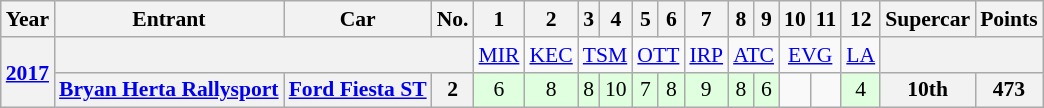<table class="wikitable" border="1" style="text-align:center; font-size:90%;">
<tr valign="top">
<th>Year</th>
<th>Entrant</th>
<th>Car</th>
<th>No.</th>
<th>1</th>
<th>2</th>
<th>3</th>
<th>4</th>
<th>5</th>
<th>6</th>
<th>7</th>
<th>8</th>
<th>9</th>
<th>10</th>
<th>11</th>
<th>12</th>
<th>Supercar</th>
<th>Points</th>
</tr>
<tr>
<th rowspan=2><a href='#'>2017</a></th>
<th colspan=3></th>
<td><a href='#'>MIR</a></td>
<td><a href='#'>KEC</a></td>
<td colspan=2><a href='#'>TSM</a></td>
<td colspan=2><a href='#'>OTT</a></td>
<td><a href='#'>IRP</a></td>
<td colspan=2><a href='#'>ATC</a></td>
<td colspan=2><a href='#'>EVG</a></td>
<td><a href='#'>LA</a></td>
<th colspan=16></th>
</tr>
<tr>
<th><a href='#'>Bryan Herta Rallysport</a></th>
<th><a href='#'>Ford Fiesta ST</a></th>
<th>2</th>
<td style="background:#DFFFDF;">6</td>
<td style="background:#DFFFDF;">8</td>
<td style="background:#DFFFDF;">8</td>
<td style="background:#DFFFDF;">10</td>
<td style="background:#DFFFDF;">7</td>
<td style="background:#DFFFDF;">8</td>
<td style="background:#DFFFDF;">9</td>
<td style="background:#DFFFDF;">8</td>
<td style="background:#DFFFDF;">6</td>
<td></td>
<td></td>
<td style="background:#DFFFDF;">4</td>
<th>10th</th>
<th><strong>473</strong></th>
</tr>
</table>
